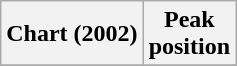<table class="wikitable">
<tr>
<th>Chart (2002)</th>
<th>Peak<br>position</th>
</tr>
<tr>
</tr>
</table>
